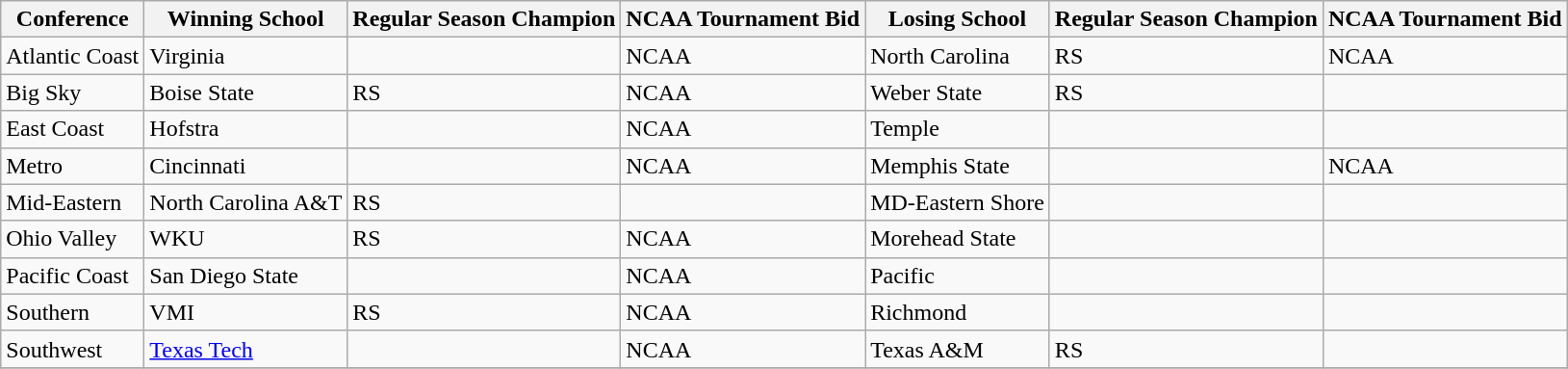<table class="wikitable">
<tr>
<th>Conference</th>
<th>Winning School</th>
<th>Regular Season Champion</th>
<th>NCAA Tournament Bid</th>
<th>Losing School</th>
<th>Regular Season Champion</th>
<th>NCAA Tournament Bid</th>
</tr>
<tr>
<td>Atlantic Coast</td>
<td>Virginia</td>
<td></td>
<td>NCAA</td>
<td>North Carolina</td>
<td>RS</td>
<td>NCAA</td>
</tr>
<tr>
<td>Big Sky</td>
<td>Boise State</td>
<td>RS</td>
<td>NCAA</td>
<td>Weber State</td>
<td>RS</td>
<td></td>
</tr>
<tr>
<td>East Coast</td>
<td>Hofstra</td>
<td></td>
<td>NCAA</td>
<td>Temple</td>
<td></td>
<td></td>
</tr>
<tr>
<td>Metro</td>
<td>Cincinnati</td>
<td></td>
<td>NCAA</td>
<td>Memphis State</td>
<td></td>
<td>NCAA</td>
</tr>
<tr>
<td>Mid-Eastern</td>
<td>North Carolina A&T</td>
<td>RS</td>
<td></td>
<td>MD-Eastern Shore</td>
<td></td>
<td></td>
</tr>
<tr>
<td>Ohio Valley</td>
<td>WKU</td>
<td>RS</td>
<td>NCAA</td>
<td>Morehead State</td>
<td></td>
<td></td>
</tr>
<tr>
<td>Pacific Coast</td>
<td>San Diego State</td>
<td></td>
<td>NCAA</td>
<td>Pacific</td>
<td></td>
<td></td>
</tr>
<tr>
<td>Southern</td>
<td>VMI</td>
<td>RS</td>
<td>NCAA</td>
<td>Richmond</td>
<td></td>
<td></td>
</tr>
<tr>
<td>Southwest</td>
<td><a href='#'>Texas Tech</a></td>
<td></td>
<td>NCAA</td>
<td>Texas A&M</td>
<td>RS</td>
<td></td>
</tr>
<tr>
</tr>
</table>
